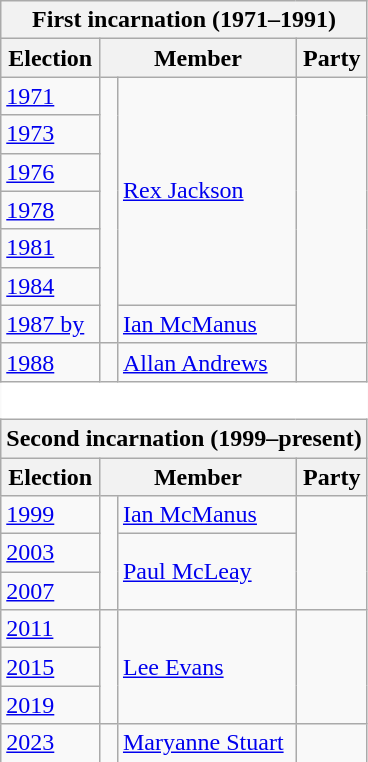<table class="wikitable" style='border-style: none none none none;'>
<tr>
<th colspan="4">First incarnation (1971–1991)</th>
</tr>
<tr>
<th>Election</th>
<th colspan="2">Member</th>
<th>Party</th>
</tr>
<tr style="background: #f9f9f9">
<td><a href='#'>1971</a></td>
<td rowspan="7" > </td>
<td rowspan="6"><a href='#'>Rex Jackson</a></td>
<td rowspan="7"></td>
</tr>
<tr style="background: #f9f9f9">
<td><a href='#'>1973</a></td>
</tr>
<tr style="background: #f9f9f9">
<td><a href='#'>1976</a></td>
</tr>
<tr style="background: #f9f9f9">
<td><a href='#'>1978</a></td>
</tr>
<tr style="background: #f9f9f9">
<td><a href='#'>1981</a></td>
</tr>
<tr style="background: #f9f9f9">
<td><a href='#'>1984</a></td>
</tr>
<tr style="background: #f9f9f9">
<td><a href='#'>1987 by</a></td>
<td><a href='#'>Ian McManus</a></td>
</tr>
<tr style="background: #f9f9f9">
<td><a href='#'>1988</a></td>
<td> </td>
<td><a href='#'>Allan Andrews</a></td>
<td></td>
</tr>
<tr>
<td colspan="4" style='background: #FFFFFF; border-style: none none none none;'> </td>
</tr>
<tr>
<th colspan="4">Second incarnation (1999–present)</th>
</tr>
<tr>
<th>Election</th>
<th colspan="2">Member</th>
<th>Party</th>
</tr>
<tr style="background: #f9f9f9">
<td><a href='#'>1999</a></td>
<td rowspan="3" > </td>
<td><a href='#'>Ian McManus</a></td>
<td rowspan="3"></td>
</tr>
<tr style="background: #f9f9f9">
<td><a href='#'>2003</a></td>
<td rowspan="2"><a href='#'>Paul McLeay</a></td>
</tr>
<tr style="background: #f9f9f9">
<td><a href='#'>2007</a></td>
</tr>
<tr style="background: #f9f9f9">
<td><a href='#'>2011</a></td>
<td rowspan="3" > </td>
<td rowspan="3"><a href='#'>Lee Evans</a></td>
<td rowspan="3"></td>
</tr>
<tr style="background: #f9f9f9">
<td><a href='#'>2015</a></td>
</tr>
<tr style="background: #f9f9f9">
<td><a href='#'>2019</a></td>
</tr>
<tr style="background: #f9f9f9">
<td><a href='#'>2023</a></td>
<td> </td>
<td><a href='#'>Maryanne Stuart</a></td>
<td></td>
</tr>
<tr style="background: #f9f9f9">
</tr>
</table>
